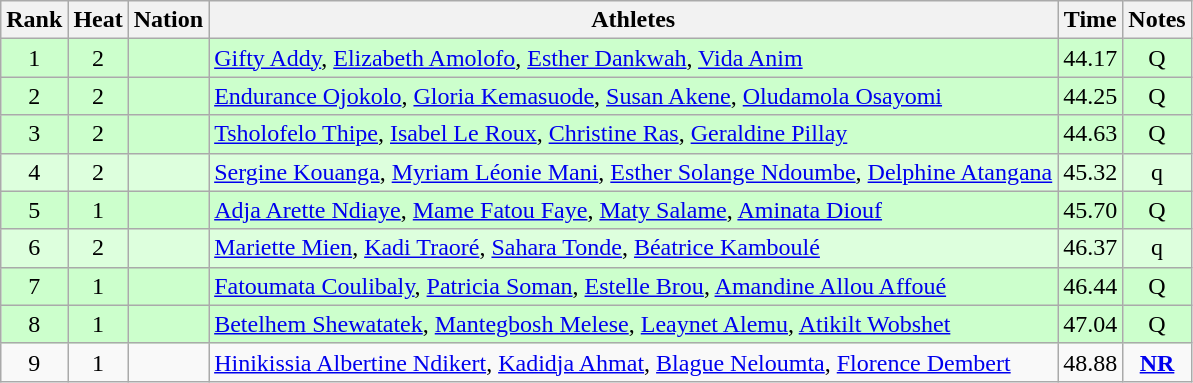<table class="wikitable sortable" style="text-align:center">
<tr>
<th>Rank</th>
<th>Heat</th>
<th>Nation</th>
<th>Athletes</th>
<th>Time</th>
<th>Notes</th>
</tr>
<tr bgcolor=ccffcc>
<td>1</td>
<td>2</td>
<td align=left></td>
<td align=left><a href='#'>Gifty Addy</a>, <a href='#'>Elizabeth Amolofo</a>, <a href='#'>Esther Dankwah</a>, <a href='#'>Vida Anim</a></td>
<td>44.17</td>
<td>Q</td>
</tr>
<tr bgcolor=ccffcc>
<td>2</td>
<td>2</td>
<td align=left></td>
<td align=left><a href='#'>Endurance Ojokolo</a>, <a href='#'>Gloria Kemasuode</a>, <a href='#'>Susan Akene</a>, <a href='#'>Oludamola Osayomi</a></td>
<td>44.25</td>
<td>Q</td>
</tr>
<tr bgcolor=ccffcc>
<td>3</td>
<td>2</td>
<td align=left></td>
<td align=left><a href='#'>Tsholofelo Thipe</a>, <a href='#'>Isabel Le Roux</a>, <a href='#'>Christine Ras</a>, <a href='#'>Geraldine Pillay</a></td>
<td>44.63</td>
<td>Q</td>
</tr>
<tr bgcolor=ddffdd>
<td>4</td>
<td>2</td>
<td align=left></td>
<td align=left><a href='#'>Sergine Kouanga</a>, <a href='#'>Myriam Léonie Mani</a>, <a href='#'>Esther Solange Ndoumbe</a>, <a href='#'>Delphine Atangana</a></td>
<td>45.32</td>
<td>q</td>
</tr>
<tr bgcolor=ccffcc>
<td>5</td>
<td>1</td>
<td align=left></td>
<td align=left><a href='#'>Adja Arette Ndiaye</a>, <a href='#'>Mame Fatou Faye</a>, <a href='#'>Maty Salame</a>, <a href='#'>Aminata Diouf</a></td>
<td>45.70</td>
<td>Q</td>
</tr>
<tr bgcolor=ddffdd>
<td>6</td>
<td>2</td>
<td align=left></td>
<td align=left><a href='#'>Mariette Mien</a>, <a href='#'>Kadi Traoré</a>, <a href='#'>Sahara Tonde</a>, <a href='#'>Béatrice Kamboulé</a></td>
<td>46.37</td>
<td>q</td>
</tr>
<tr bgcolor=ccffcc>
<td>7</td>
<td>1</td>
<td align=left></td>
<td align=left><a href='#'>Fatoumata Coulibaly</a>, <a href='#'>Patricia Soman</a>, <a href='#'>Estelle Brou</a>, <a href='#'>Amandine Allou Affoué</a></td>
<td>46.44</td>
<td>Q</td>
</tr>
<tr bgcolor=ccffcc>
<td>8</td>
<td>1</td>
<td align=left></td>
<td align=left><a href='#'>Betelhem Shewatatek</a>, <a href='#'>Mantegbosh Melese</a>, <a href='#'>Leaynet Alemu</a>, <a href='#'>Atikilt Wobshet</a></td>
<td>47.04</td>
<td>Q</td>
</tr>
<tr>
<td>9</td>
<td>1</td>
<td align=left></td>
<td align=left><a href='#'>Hinikissia Albertine Ndikert</a>, <a href='#'>Kadidja Ahmat</a>, <a href='#'>Blague Neloumta</a>, <a href='#'>Florence Dembert</a></td>
<td>48.88</td>
<td><strong><a href='#'>NR</a></strong></td>
</tr>
</table>
